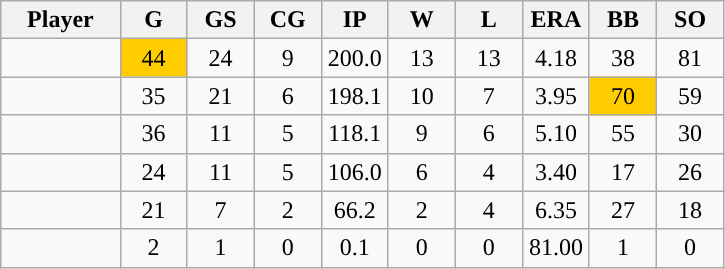<table class="wikitable sortable">
<tr>
<th bgcolor="#DDDDFF" width="16%">Player</th>
<th bgcolor="#DDDDFF" width="9%">G</th>
<th bgcolor="#DDDDFF" width="9%">GS</th>
<th bgcolor="#DDDDFF" width="9%">CG</th>
<th bgcolor="#DDDDFF" width="9%">IP</th>
<th bgcolor="#DDDDFF" width="9%">W</th>
<th bgcolor="#DDDDFF" width="9%">L</th>
<th bgcolor="#DDDDFF" width="9%">ERA</th>
<th bgcolor="#DDDDFF" width="9%">BB</th>
<th bgcolor="#DDDDFF" width="9%">SO</th>
</tr>
<tr align="center">
<td></td>
<td style="background:#fc0;">44</td>
<td>24</td>
<td>9</td>
<td>200.0</td>
<td>13</td>
<td>13</td>
<td>4.18</td>
<td>38</td>
<td>81</td>
</tr>
<tr align="center">
<td></td>
<td>35</td>
<td>21</td>
<td>6</td>
<td>198.1</td>
<td>10</td>
<td>7</td>
<td>3.95</td>
<td style="background:#fc0;">70</td>
<td>59</td>
</tr>
<tr align="center">
<td></td>
<td>36</td>
<td>11</td>
<td>5</td>
<td>118.1</td>
<td>9</td>
<td>6</td>
<td>5.10</td>
<td>55</td>
<td>30</td>
</tr>
<tr align="center">
<td></td>
<td>24</td>
<td>11</td>
<td>5</td>
<td>106.0</td>
<td>6</td>
<td>4</td>
<td>3.40</td>
<td>17</td>
<td>26</td>
</tr>
<tr align="center">
<td></td>
<td>21</td>
<td>7</td>
<td>2</td>
<td>66.2</td>
<td>2</td>
<td>4</td>
<td>6.35</td>
<td>27</td>
<td>18</td>
</tr>
<tr align="center">
<td></td>
<td>2</td>
<td>1</td>
<td>0</td>
<td>0.1</td>
<td>0</td>
<td>0</td>
<td>81.00</td>
<td>1</td>
<td>0</td>
</tr>
</table>
